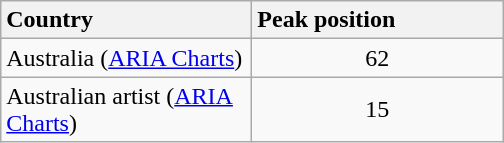<table class="wikitable">
<tr>
<th style="text-align:left; width:160px;">Country</th>
<th style="text-align:left; width:160px;">Peak position</th>
</tr>
<tr>
<td align="left">Australia (<a href='#'>ARIA Charts</a>)</td>
<td style="text-align:center;">62</td>
</tr>
<tr>
<td align="left">Australian artist (<a href='#'>ARIA Charts</a>)</td>
<td style="text-align:center;">15</td>
</tr>
</table>
